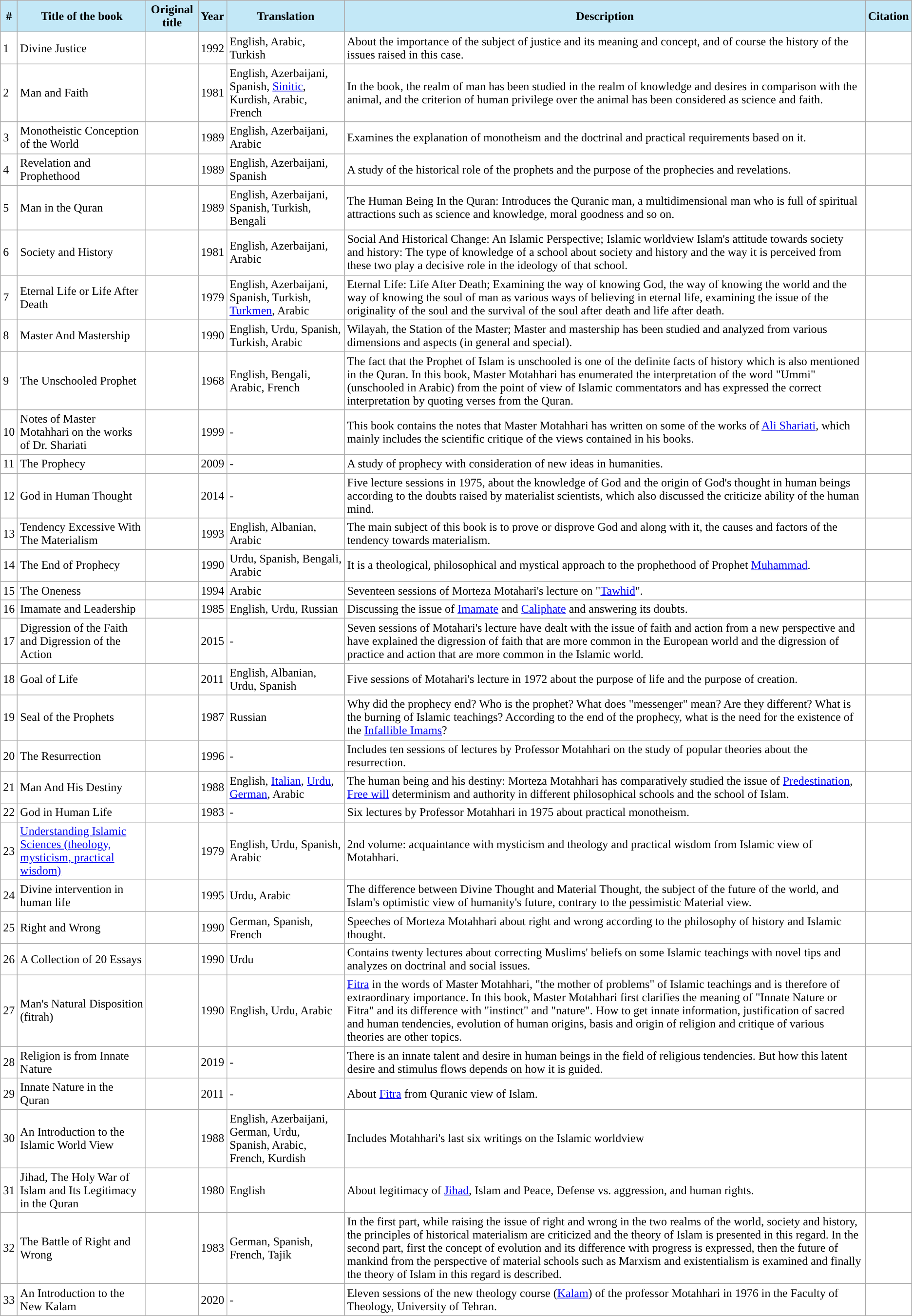<table class="wikitable" style="background-color:#ffffff; color:#000000">
<tr>
<th style="background-color:#c3e8f7;">#</th>
<th style="background-color:#c3e8f7;">Title of the book</th>
<th style="background-color:#c3e8f7;">Original title</th>
<th style="background-color:#c3e8f7;">Year</th>
<th style="background-color:#c3e8f7;">Translation</th>
<th style="background-color:#c3e8f7;">Description</th>
<th style="background-color:#c3e8f7;">Citation</th>
</tr>
<tr>
<td>1</td>
<td>Divine Justice</td>
<td></td>
<td>1992</td>
<td>English, Arabic, Turkish</td>
<td>About the importance of the subject of justice and its meaning and concept, and of course the history of the issues raised in this case.</td>
<td></td>
</tr>
<tr>
<td>2</td>
<td>Man and Faith</td>
<td></td>
<td>1981</td>
<td>English, Azerbaijani, Spanish, <a href='#'>Sinitic</a>, Kurdish, Arabic, French</td>
<td>In the book, the realm of man has been studied in the realm of knowledge and desires in comparison with the animal, and the criterion of human privilege over the animal has been considered as science and faith.</td>
<td></td>
</tr>
<tr>
<td>3</td>
<td>Monotheistic Conception of the World</td>
<td></td>
<td>1989</td>
<td>English, Azerbaijani, Arabic</td>
<td>Examines the explanation of monotheism and the doctrinal and practical requirements based on it.</td>
<td></td>
</tr>
<tr>
<td>4</td>
<td>Revelation and Prophethood</td>
<td></td>
<td>1989</td>
<td>English, Azerbaijani, Spanish</td>
<td>A study of the historical role of the prophets and the purpose of the prophecies and revelations.</td>
<td></td>
</tr>
<tr>
<td>5</td>
<td>Man in the Quran</td>
<td></td>
<td>1989</td>
<td>English, Azerbaijani, Spanish, Turkish, Bengali</td>
<td>The Human Being In the Quran: Introduces the Quranic man, a multidimensional man who is full of spiritual attractions such as science and knowledge, moral goodness and so on.</td>
<td></td>
</tr>
<tr>
<td>6</td>
<td>Society and History</td>
<td></td>
<td>1981</td>
<td>English, Azerbaijani, Arabic</td>
<td>Social And Historical Change: An Islamic Perspective; Islamic worldview Islam's attitude towards society and history: The type of knowledge of a school about society and history and the way it is perceived from these two play a decisive role in the ideology of that school.</td>
<td></td>
</tr>
<tr>
<td>7</td>
<td>Eternal Life or Life After Death</td>
<td></td>
<td>1979</td>
<td>English, Azerbaijani, Spanish, Turkish, <a href='#'>Turkmen</a>, Arabic</td>
<td>Eternal Life: Life After Death; Examining the way of knowing God, the way of knowing the world and the way of knowing the soul of man as various ways of believing in eternal life, examining the issue of the originality of the soul and the survival of the soul after death and life after death.</td>
<td></td>
</tr>
<tr>
<td>8</td>
<td>Master And Mastership</td>
<td></td>
<td>1990</td>
<td>English, Urdu, Spanish, Turkish, Arabic</td>
<td>Wilayah, the Station of the Master; Master and mastership has been studied and analyzed from various dimensions and aspects (in general and special).</td>
<td></td>
</tr>
<tr>
<td>9</td>
<td>The Unschooled Prophet</td>
<td></td>
<td>1968</td>
<td>English, Bengali, Arabic, French</td>
<td>The fact that the Prophet of Islam is unschooled is one of the definite facts of history which is also mentioned in the Quran. In this book, Master Motahhari has enumerated the interpretation of the word "Ummi" (unschooled in Arabic) from the point of view of Islamic commentators and has expressed the correct interpretation by quoting verses from the Quran.</td>
<td></td>
</tr>
<tr>
<td>10</td>
<td>Notes of Master Motahhari on the works of Dr. Shariati</td>
<td></td>
<td>1999</td>
<td>-</td>
<td>This book contains the notes that Master Motahhari has written on some of the works of <a href='#'>Ali Shariati</a>, which mainly includes the scientific critique of the views contained in his books.</td>
<td></td>
</tr>
<tr>
<td>11</td>
<td>The Prophecy</td>
<td></td>
<td>2009</td>
<td>-</td>
<td>A study of prophecy with consideration of new ideas in humanities.</td>
<td></td>
</tr>
<tr>
<td>12</td>
<td>God in Human Thought</td>
<td></td>
<td>2014</td>
<td>-</td>
<td>Five lecture sessions in 1975, about the knowledge of God and the origin of God's thought in human beings according to the doubts raised by materialist scientists, which also discussed the criticize ability of the human mind.</td>
<td></td>
</tr>
<tr>
<td>13</td>
<td>Tendency Excessive With The Materialism</td>
<td></td>
<td>1993</td>
<td>English, Albanian, Arabic</td>
<td>The main subject of this book is to prove or disprove God and along with it, the causes and factors of the tendency towards materialism.</td>
<td></td>
</tr>
<tr>
<td>14</td>
<td>The End of Prophecy</td>
<td></td>
<td>1990</td>
<td>Urdu, Spanish, Bengali, Arabic</td>
<td>It is a theological, philosophical and mystical approach to the prophethood of Prophet <a href='#'>Muhammad</a>.</td>
<td></td>
</tr>
<tr>
<td>15</td>
<td>The Oneness</td>
<td></td>
<td>1994</td>
<td>Arabic</td>
<td>Seventeen sessions of Morteza Motahari's lecture on "<a href='#'>Tawhid</a>".</td>
<td></td>
</tr>
<tr>
<td>16</td>
<td>Imamate and Leadership</td>
<td></td>
<td>1985</td>
<td>English, Urdu, Russian</td>
<td>Discussing the issue of <a href='#'>Imamate</a> and <a href='#'>Caliphate</a> and answering its doubts.</td>
<td></td>
</tr>
<tr>
<td>17</td>
<td>Digression of the Faith and Digression of the Action</td>
<td></td>
<td>2015</td>
<td>-</td>
<td>Seven sessions of Motahari's lecture have dealt with the issue of faith and action from a new perspective and have explained the digression of faith that are more common in the European world and the digression of practice and action that are more common in the Islamic world.</td>
<td></td>
</tr>
<tr>
<td>18</td>
<td>Goal of Life</td>
<td></td>
<td>2011</td>
<td>English, Albanian, Urdu, Spanish</td>
<td>Five sessions of Motahari's lecture in 1972 about the purpose of life and the purpose of creation.</td>
<td></td>
</tr>
<tr>
<td>19</td>
<td>Seal of the Prophets</td>
<td></td>
<td>1987</td>
<td>Russian</td>
<td>Why did the prophecy end? Who is the prophet? What does "messenger" mean? Are they different? What is the burning of Islamic teachings? According to the end of the prophecy, what is the need for the existence of the <a href='#'>Infallible Imams</a>?</td>
<td></td>
</tr>
<tr>
<td>20</td>
<td>The Resurrection</td>
<td></td>
<td>1996</td>
<td>-</td>
<td>Includes ten sessions of lectures by Professor Motahhari on the study of popular theories about the resurrection.</td>
<td></td>
</tr>
<tr>
<td>21</td>
<td>Man And His Destiny</td>
<td></td>
<td>1988</td>
<td>English, <a href='#'>Italian</a>, <a href='#'>Urdu</a>, <a href='#'>German</a>, Arabic</td>
<td>The human being and his destiny: Morteza Motahhari has comparatively studied the issue of <a href='#'>Predestination</a>, <a href='#'>Free will</a> determinism and authority in different philosophical schools and the school of Islam.</td>
<td></td>
</tr>
<tr>
<td>22</td>
<td>God in Human Life</td>
<td></td>
<td>1983</td>
<td>-</td>
<td>Six lectures by Professor Motahhari in 1975 about practical monotheism.</td>
<td></td>
</tr>
<tr>
<td>23</td>
<td><a href='#'>Understanding Islamic Sciences (theology, mysticism, practical wisdom)</a></td>
<td></td>
<td>1979</td>
<td>English, Urdu, Spanish, Arabic</td>
<td>2nd volume: acquaintance with mysticism and theology and practical wisdom from Islamic view of Motahhari.</td>
<td></td>
</tr>
<tr>
<td>24</td>
<td>Divine intervention in human life</td>
<td></td>
<td>1995</td>
<td>Urdu, Arabic</td>
<td>The difference between Divine Thought and Material Thought, the subject of the future of the world, and Islam's optimistic view of humanity's future, contrary to the pessimistic Material view.</td>
<td></td>
</tr>
<tr>
<td>25</td>
<td>Right and Wrong</td>
<td></td>
<td>1990</td>
<td>German, Spanish, French</td>
<td>Speeches of Morteza Motahhari about right and wrong according to the philosophy of history and Islamic thought.</td>
<td></td>
</tr>
<tr>
<td>26</td>
<td>A Collection of 20 Essays</td>
<td></td>
<td>1990</td>
<td>Urdu</td>
<td>Contains twenty lectures about correcting Muslims' beliefs on some Islamic teachings with novel tips and analyzes on doctrinal and social issues.</td>
<td></td>
</tr>
<tr>
<td>27</td>
<td>Man's Natural Disposition (fitrah)</td>
<td></td>
<td>1990</td>
<td>English, Urdu, Arabic</td>
<td><a href='#'>Fitra</a> in the words of Master Motahhari, "the mother of problems" of Islamic teachings and is therefore of extraordinary importance. In this book, Master Motahhari first clarifies the meaning of "Innate Nature or Fitra" and its difference with "instinct" and "nature". How to get innate information, justification of sacred and human tendencies, evolution of human origins, basis and origin of religion and critique of various theories are other topics.</td>
<td></td>
</tr>
<tr>
<td>28</td>
<td>Religion is from Innate Nature</td>
<td></td>
<td>2019</td>
<td>-</td>
<td>There is an innate talent and desire in human beings in the field of religious tendencies. But how this latent desire and stimulus flows depends on how it is guided.</td>
<td></td>
</tr>
<tr>
<td>29</td>
<td>Innate Nature in the Quran</td>
<td></td>
<td>2011</td>
<td>-</td>
<td>About <a href='#'>Fitra</a> from Quranic view of Islam.</td>
<td></td>
</tr>
<tr>
<td>30</td>
<td>An Introduction to the Islamic World View</td>
<td></td>
<td>1988</td>
<td>English, Azerbaijani, German, Urdu, Spanish, Arabic, French, Kurdish</td>
<td>Includes Motahhari's last six writings on the Islamic worldview</td>
<td></td>
</tr>
<tr>
<td>31</td>
<td>Jihad, The Holy War of Islam and Its Legitimacy in the Quran</td>
<td></td>
<td>1980</td>
<td>English</td>
<td>About legitimacy of <a href='#'>Jihad</a>, Islam and Peace, Defense vs. aggression, and human rights.</td>
<td></td>
</tr>
<tr>
<td>32</td>
<td>The Battle of Right and Wrong</td>
<td></td>
<td>1983</td>
<td>German, Spanish, French, Tajik</td>
<td>In the first part, while raising the issue of right and wrong in the two realms of the world, society and history, the principles of historical materialism are criticized and the theory of Islam is presented in this regard. In the second part, first the concept of evolution and its difference with progress is expressed, then the future of mankind from the perspective of material schools such as Marxism and existentialism is examined and finally the theory of Islam in this regard is described.</td>
<td></td>
</tr>
<tr>
<td>33</td>
<td>An Introduction to the New Kalam</td>
<td></td>
<td>2020</td>
<td>-</td>
<td>Eleven sessions of the new theology course (<a href='#'>Kalam</a>) of the professor Motahhari in 1976 in the Faculty of Theology, University of Tehran.</td>
<td></td>
</tr>
</table>
